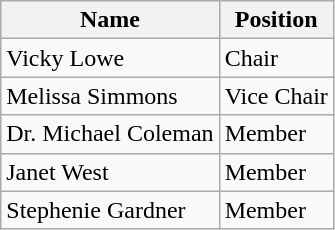<table class="wikitable">
<tr>
<th>Name</th>
<th>Position</th>
</tr>
<tr>
<td>Vicky Lowe</td>
<td>Chair</td>
</tr>
<tr>
<td>Melissa Simmons</td>
<td>Vice Chair</td>
</tr>
<tr>
<td>Dr. Michael Coleman</td>
<td>Member</td>
</tr>
<tr>
<td>Janet West</td>
<td>Member</td>
</tr>
<tr>
<td>Stephenie Gardner</td>
<td>Member</td>
</tr>
</table>
